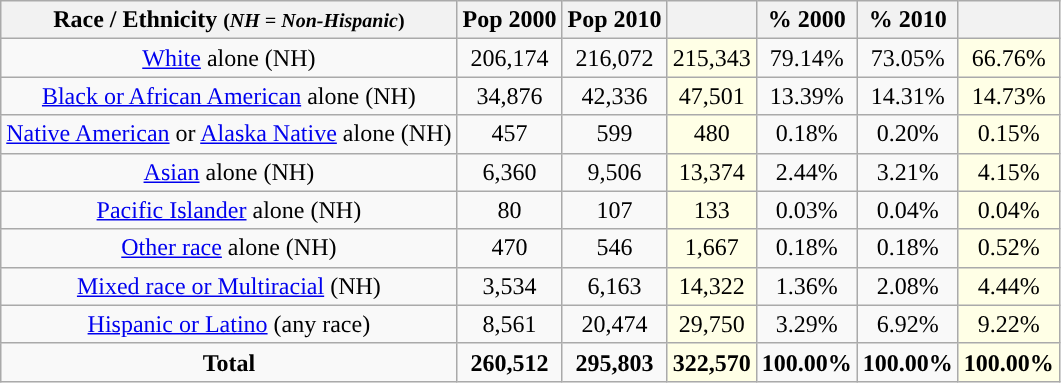<table class="wikitable" style="text-align:center;">
<tr>
<th>Race / Ethnicity <small>(<em>NH = Non-Hispanic</em>)</small></th>
<th>Pop 2000</th>
<th>Pop 2010</th>
<th></th>
<th>% 2000</th>
<th>% 2010</th>
<th></th>
</tr>
<tr>
<td><a href='#'>White</a> alone (NH)</td>
<td>206,174</td>
<td>216,072</td>
<td style='background: #ffffe6;'>215,343</td>
<td>79.14%</td>
<td>73.05%</td>
<td style='background: #ffffe6;'>66.76%</td>
</tr>
<tr>
<td><a href='#'>Black or African American</a> alone (NH)</td>
<td>34,876</td>
<td>42,336</td>
<td style='background: #ffffe6;'>47,501</td>
<td>13.39%</td>
<td>14.31%</td>
<td style='background: #ffffe6;'>14.73%</td>
</tr>
<tr>
<td><a href='#'>Native American</a> or <a href='#'>Alaska Native</a> alone (NH)</td>
<td>457</td>
<td>599</td>
<td style='background: #ffffe6;'>480</td>
<td>0.18%</td>
<td>0.20%</td>
<td style='background: #ffffe6;'>0.15%</td>
</tr>
<tr>
<td><a href='#'>Asian</a> alone (NH)</td>
<td>6,360</td>
<td>9,506</td>
<td style='background: #ffffe6;'>13,374</td>
<td>2.44%</td>
<td>3.21%</td>
<td style='background: #ffffe6;'>4.15%</td>
</tr>
<tr>
<td><a href='#'>Pacific Islander</a> alone (NH)</td>
<td>80</td>
<td>107</td>
<td style='background: #ffffe6;'>133</td>
<td>0.03%</td>
<td>0.04%</td>
<td style='background: #ffffe6;'>0.04%</td>
</tr>
<tr>
<td><a href='#'>Other race</a> alone (NH)</td>
<td>470</td>
<td>546</td>
<td style='background: #ffffe6;'>1,667</td>
<td>0.18%</td>
<td>0.18%</td>
<td style='background: #ffffe6;'>0.52%</td>
</tr>
<tr>
<td><a href='#'>Mixed race or Multiracial</a> (NH)</td>
<td>3,534</td>
<td>6,163</td>
<td style='background: #ffffe6;'>14,322</td>
<td>1.36%</td>
<td>2.08%</td>
<td style='background: #ffffe6;'>4.44%</td>
</tr>
<tr>
<td><a href='#'>Hispanic or Latino</a> (any race)</td>
<td>8,561</td>
<td>20,474</td>
<td style='background: #ffffe6;'>29,750</td>
<td>3.29%</td>
<td>6.92%</td>
<td style='background: #ffffe6;'>9.22%</td>
</tr>
<tr>
<td><strong>Total</strong></td>
<td><strong>260,512</strong></td>
<td><strong>295,803</strong></td>
<td style='background: #ffffe6;'><strong>322,570</strong></td>
<td><strong>100.00%</strong></td>
<td><strong>100.00%</strong></td>
<td style='background: #ffffe6;'><strong>100.00%</strong></td>
</tr>
</table>
